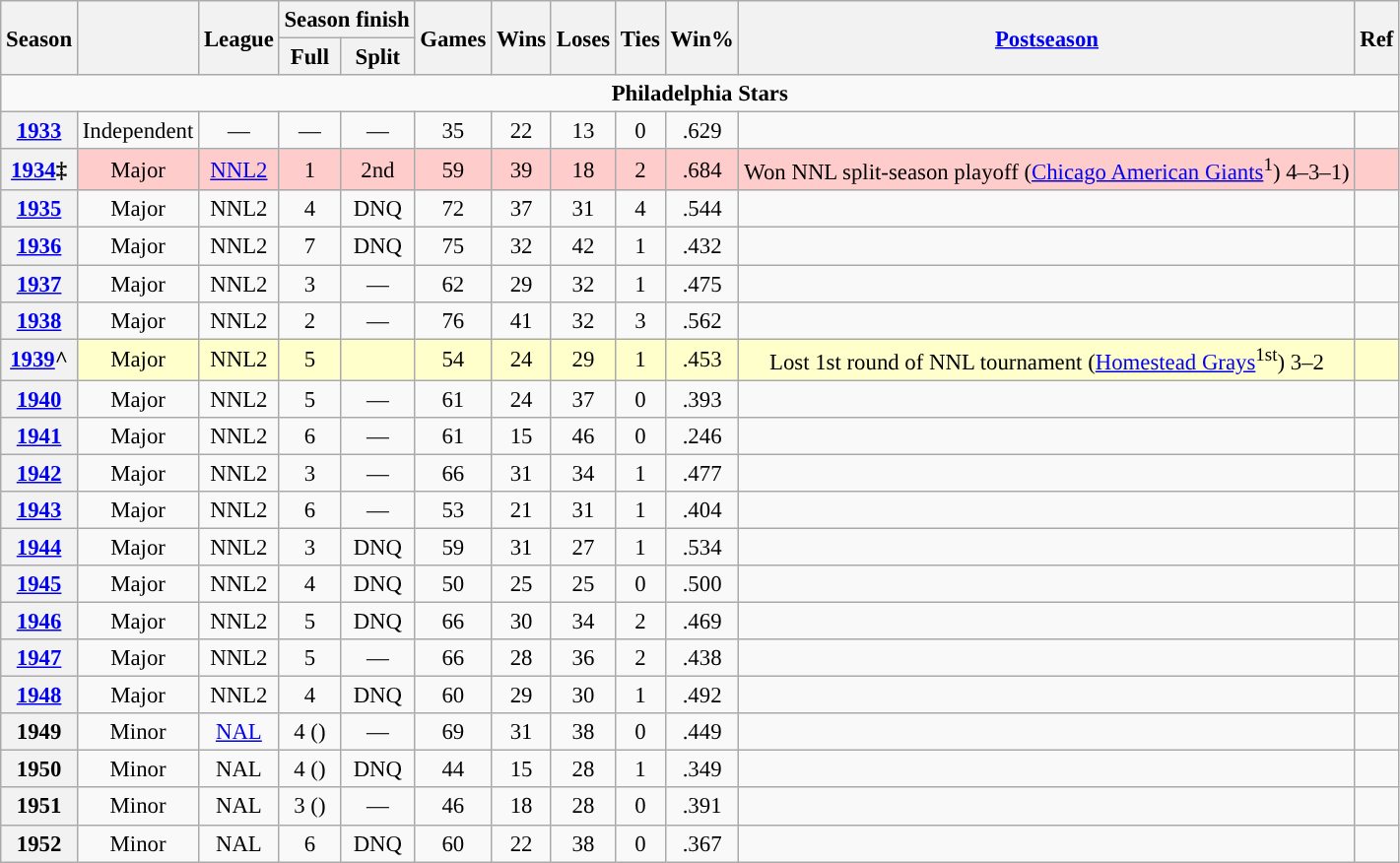<table class="wikitable sortable" style="text-align:center; font-size:95%">
<tr>
<th rowspan="2">Season</th>
<th rowspan="2"></th>
<th rowspan="2">League</th>
<th colspan="2">Season finish</th>
<th rowspan="2">Games</th>
<th rowspan="2">Wins</th>
<th rowspan="2">Loses</th>
<th rowspan="2">Ties</th>
<th rowspan="2">Win%</th>
<th rowspan="2"><a href='#'>Postseason</a></th>
<th rowspan="2">Ref</th>
</tr>
<tr>
<th>Full</th>
<th>Split</th>
</tr>
<tr>
<td align="center" colspan="12"><strong>Philadelphia Stars</strong></td>
</tr>
<tr>
<th><a href='#'>1933</a></th>
<td>Independent</td>
<td>—</td>
<td>—</td>
<td>—</td>
<td>35</td>
<td>22</td>
<td>13</td>
<td>0</td>
<td>.629</td>
<td></td>
<td></td>
</tr>
<tr bgcolor="#FFCCCC">
<th><a href='#'>1934</a>‡</th>
<td>Major</td>
<td><a href='#'>NNL2</a></td>
<td>1</td>
<td>2nd</td>
<td>59</td>
<td>39</td>
<td>18</td>
<td>2</td>
<td>.684</td>
<td>Won NNL split-season playoff (<a href='#'>Chicago American Giants</a><sup>1</sup>) 4–3–1)</td>
<td></td>
</tr>
<tr>
<th><a href='#'>1935</a></th>
<td>Major</td>
<td>NNL2</td>
<td>4</td>
<td>DNQ</td>
<td>72</td>
<td>37</td>
<td>31</td>
<td>4</td>
<td>.544</td>
<td></td>
<td></td>
</tr>
<tr>
<th><a href='#'>1936</a></th>
<td>Major</td>
<td>NNL2</td>
<td>7</td>
<td>DNQ</td>
<td>75</td>
<td>32</td>
<td>42</td>
<td>1</td>
<td>.432</td>
<td></td>
<td></td>
</tr>
<tr>
<th><a href='#'>1937</a></th>
<td>Major</td>
<td>NNL2</td>
<td>3</td>
<td>—</td>
<td>62</td>
<td>29</td>
<td>32</td>
<td>1</td>
<td>.475</td>
<td></td>
<td></td>
</tr>
<tr>
<th><a href='#'>1938</a></th>
<td>Major</td>
<td>NNL2</td>
<td>2</td>
<td>—</td>
<td>76</td>
<td>41</td>
<td>32</td>
<td>3</td>
<td>.562</td>
<td></td>
<td></td>
</tr>
<tr bgcolor="#FFFFCC">
<th><a href='#'>1939</a>^</th>
<td>Major</td>
<td>NNL2</td>
<td>5</td>
<td></td>
<td>54</td>
<td>24</td>
<td>29</td>
<td>1</td>
<td>.453</td>
<td>Lost 1st round of NNL tournament (<a href='#'>Homestead Grays</a><sup>1st</sup>) 3–2</td>
<td></td>
</tr>
<tr>
<th><a href='#'>1940</a></th>
<td>Major</td>
<td>NNL2</td>
<td>5</td>
<td>—</td>
<td>61</td>
<td>24</td>
<td>37</td>
<td>0</td>
<td>.393</td>
<td></td>
<td></td>
</tr>
<tr>
<th><a href='#'>1941</a></th>
<td>Major</td>
<td>NNL2</td>
<td>6</td>
<td>—</td>
<td>61</td>
<td>15</td>
<td>46</td>
<td>0</td>
<td>.246</td>
<td></td>
<td></td>
</tr>
<tr>
<th><a href='#'>1942</a></th>
<td>Major</td>
<td>NNL2</td>
<td>3</td>
<td>—</td>
<td>66</td>
<td>31</td>
<td>34</td>
<td>1</td>
<td>.477</td>
<td></td>
<td></td>
</tr>
<tr>
<th><a href='#'>1943</a></th>
<td>Major</td>
<td>NNL2</td>
<td>6</td>
<td>—</td>
<td>53</td>
<td>21</td>
<td>31</td>
<td>1</td>
<td>.404</td>
<td></td>
<td></td>
</tr>
<tr>
<th><a href='#'>1944</a></th>
<td>Major</td>
<td>NNL2</td>
<td>3</td>
<td>DNQ</td>
<td>59</td>
<td>31</td>
<td>27</td>
<td>1</td>
<td>.534</td>
<td></td>
<td></td>
</tr>
<tr>
<th><a href='#'>1945</a></th>
<td>Major</td>
<td>NNL2</td>
<td>4</td>
<td>DNQ</td>
<td>50</td>
<td>25</td>
<td>25</td>
<td>0</td>
<td>.500</td>
<td></td>
<td></td>
</tr>
<tr>
<th><a href='#'>1946</a></th>
<td>Major</td>
<td>NNL2</td>
<td>5</td>
<td>DNQ</td>
<td>66</td>
<td>30</td>
<td>34</td>
<td>2</td>
<td>.469</td>
<td></td>
<td></td>
</tr>
<tr>
<th><a href='#'>1947</a></th>
<td>Major</td>
<td>NNL2</td>
<td>5</td>
<td>—</td>
<td>66</td>
<td>28</td>
<td>36</td>
<td>2</td>
<td>.438</td>
<td></td>
<td></td>
</tr>
<tr>
<th><a href='#'>1948</a></th>
<td>Major</td>
<td>NNL2</td>
<td>4</td>
<td>DNQ</td>
<td>60</td>
<td>29</td>
<td>30</td>
<td>1</td>
<td>.492</td>
<td></td>
<td></td>
</tr>
<tr>
<th>1949</th>
<td>Minor</td>
<td><a href='#'>NAL</a></td>
<td>4 ()</td>
<td>—</td>
<td>69</td>
<td>31</td>
<td>38</td>
<td>0</td>
<td>.449</td>
<td></td>
<td></td>
</tr>
<tr>
<th>1950</th>
<td>Minor</td>
<td>NAL</td>
<td>4 ()</td>
<td>DNQ</td>
<td>44</td>
<td>15</td>
<td>28</td>
<td>1</td>
<td>.349</td>
<td></td>
<td></td>
</tr>
<tr>
<th>1951</th>
<td>Minor</td>
<td>NAL</td>
<td>3 ()</td>
<td>—</td>
<td>46</td>
<td>18</td>
<td>28</td>
<td>0</td>
<td>.391</td>
<td></td>
<td></td>
</tr>
<tr>
<th>1952</th>
<td>Minor</td>
<td>NAL</td>
<td>6</td>
<td>DNQ</td>
<td>60</td>
<td>22</td>
<td>38</td>
<td>0</td>
<td>.367</td>
<td></td>
<td></td>
</tr>
</table>
